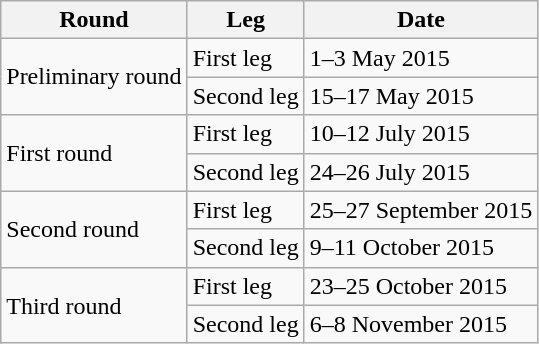<table class="wikitable">
<tr>
<th>Round</th>
<th>Leg</th>
<th>Date</th>
</tr>
<tr>
<td rowspan=2>Preliminary round</td>
<td>First leg</td>
<td>1–3 May 2015</td>
</tr>
<tr>
<td>Second leg</td>
<td>15–17 May 2015</td>
</tr>
<tr>
<td rowspan=2>First round</td>
<td>First leg</td>
<td>10–12 July 2015</td>
</tr>
<tr>
<td>Second leg</td>
<td>24–26 July 2015</td>
</tr>
<tr>
<td rowspan=2>Second round</td>
<td>First leg</td>
<td>25–27 September 2015</td>
</tr>
<tr>
<td>Second leg</td>
<td>9–11 October 2015</td>
</tr>
<tr>
<td rowspan=2>Third round</td>
<td>First leg</td>
<td>23–25 October 2015</td>
</tr>
<tr>
<td>Second leg</td>
<td>6–8 November 2015</td>
</tr>
</table>
